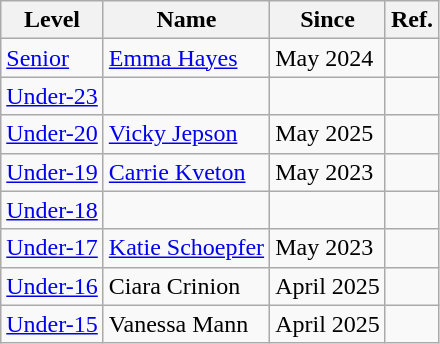<table class="wikitable">
<tr>
<th>Level</th>
<th>Name</th>
<th>Since</th>
<th>Ref.</th>
</tr>
<tr>
<td><a href='#'>Senior</a></td>
<td> <a href='#'>Emma Hayes</a></td>
<td>May 2024</td>
<td></td>
</tr>
<tr>
<td><a href='#'>Under-23</a></td>
<td></td>
<td></td>
<td></td>
</tr>
<tr>
<td><a href='#'>Under-20</a></td>
<td> <a href='#'>Vicky Jepson</a></td>
<td>May 2025</td>
<td></td>
</tr>
<tr>
<td><a href='#'>Under-19</a></td>
<td> <a href='#'>Carrie Kveton</a></td>
<td>May 2023</td>
<td></td>
</tr>
<tr>
<td><a href='#'>Under-18</a></td>
<td></td>
<td></td>
<td></td>
</tr>
<tr>
<td><a href='#'>Under-17</a></td>
<td> <a href='#'>Katie Schoepfer</a></td>
<td>May 2023</td>
<td></td>
</tr>
<tr>
<td><a href='#'>Under-16</a></td>
<td> Ciara Crinion</td>
<td>April 2025</td>
<td></td>
</tr>
<tr>
<td><a href='#'>Under-15</a></td>
<td> Vanessa Mann</td>
<td>April 2025</td>
<td></td>
</tr>
</table>
